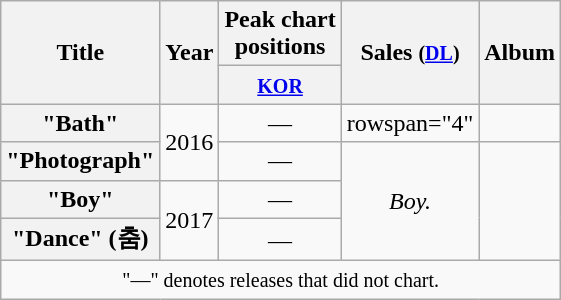<table class="wikitable plainrowheaders" style="text-align:center;">
<tr>
<th scope="col" rowspan="2">Title</th>
<th scope="col" rowspan="2">Year</th>
<th scope="col" colspan="1">Peak chart <br> positions</th>
<th scope="col" rowspan="2">Sales <small>(<a href='#'>DL</a>)</small></th>
<th scope="col" rowspan="2">Album</th>
</tr>
<tr>
<th><small><a href='#'>KOR</a></small><br></th>
</tr>
<tr>
<th scope="row">"Bath"</th>
<td rowspan="2">2016</td>
<td>—</td>
<td>rowspan="4" </td>
<td></td>
</tr>
<tr>
<th scope="row">"Photograph"</th>
<td>—</td>
<td rowspan="3"><em>Boy.</em></td>
</tr>
<tr>
<th scope="row">"Boy"</th>
<td rowspan="2">2017</td>
<td>—</td>
</tr>
<tr>
<th scope="row">"Dance" (춤)</th>
<td>—</td>
</tr>
<tr>
<td colspan="5" align="center"><small>"—" denotes releases that did not chart.</small></td>
</tr>
</table>
